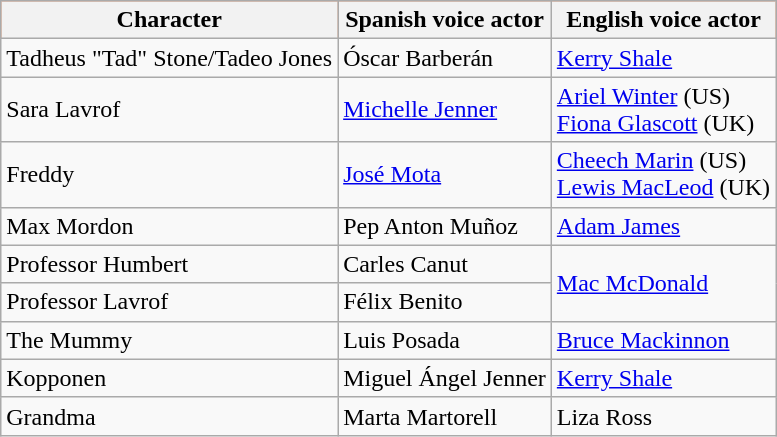<table border="1" style="border-collapse: collapse;" class="wikitable">
<tr style="background-color: rgb(255,85,0);">
<th>Character</th>
<th>Spanish voice actor</th>
<th>English voice actor</th>
</tr>
<tr>
<td>Tadheus "Tad" Stone/Tadeo Jones</td>
<td>Óscar Barberán</td>
<td><a href='#'>Kerry Shale</a></td>
</tr>
<tr>
<td>Sara Lavrof</td>
<td><a href='#'>Michelle Jenner</a></td>
<td><a href='#'>Ariel Winter</a> (US)<br><a href='#'>Fiona Glascott</a> (UK)</td>
</tr>
<tr>
<td>Freddy</td>
<td><a href='#'>José Mota</a></td>
<td><a href='#'>Cheech Marin</a> (US)<br><a href='#'>Lewis MacLeod</a> (UK)</td>
</tr>
<tr>
<td>Max Mordon</td>
<td>Pep Anton Muñoz</td>
<td><a href='#'>Adam James</a></td>
</tr>
<tr>
<td>Professor Humbert</td>
<td>Carles Canut</td>
<td rowspan="2"><a href='#'>Mac McDonald</a></td>
</tr>
<tr>
<td>Professor Lavrof</td>
<td>Félix Benito</td>
</tr>
<tr>
<td>The Mummy</td>
<td>Luis Posada</td>
<td><a href='#'>Bruce Mackinnon</a></td>
</tr>
<tr>
<td>Kopponen</td>
<td>Miguel Ángel Jenner</td>
<td><a href='#'>Kerry Shale</a></td>
</tr>
<tr>
<td>Grandma</td>
<td>Marta Martorell</td>
<td>Liza Ross</td>
</tr>
</table>
